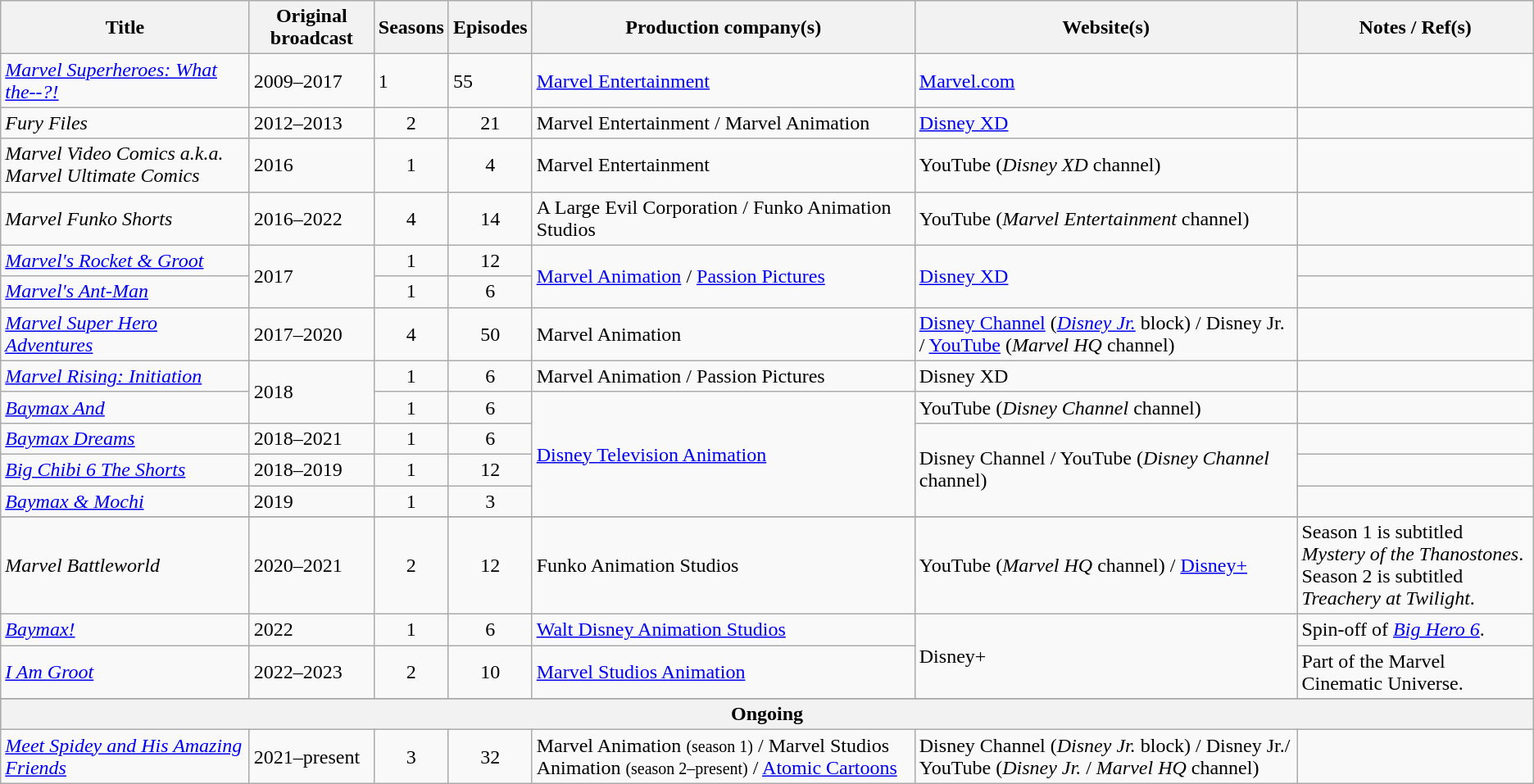<table class="wikitable plainrowheaders" style="text-align: left">
<tr>
<th>Title</th>
<th>Original broadcast</th>
<th>Seasons</th>
<th>Episodes</th>
<th>Production company(s)</th>
<th>Website(s)</th>
<th>Notes / Ref(s)</th>
</tr>
<tr>
<td><em><a href='#'>Marvel Superheroes: What the--?!</a></em></td>
<td>2009–2017</td>
<td>1</td>
<td>55</td>
<td><a href='#'>Marvel Entertainment</a></td>
<td><a href='#'>Marvel.com</a></td>
<td></td>
</tr>
<tr>
<td><em>Fury Files</em></td>
<td>2012–2013</td>
<td align="center">2</td>
<td align="center">21</td>
<td>Marvel Entertainment / Marvel Animation</td>
<td><a href='#'>Disney XD</a></td>
<td></td>
</tr>
<tr>
<td><em>Marvel Video Comics a.k.a. Marvel Ultimate Comics</em></td>
<td>2016</td>
<td align="center">1</td>
<td align="center">4</td>
<td>Marvel Entertainment</td>
<td>YouTube (<em>Disney XD</em> channel)</td>
<td></td>
</tr>
<tr>
<td><em>Marvel Funko Shorts</em></td>
<td>2016–2022</td>
<td align="center">4</td>
<td align="center">14</td>
<td>A Large Evil Corporation / Funko Animation Studios</td>
<td>YouTube (<em>Marvel Entertainment</em> channel)</td>
<td></td>
</tr>
<tr>
<td><em><a href='#'>Marvel's Rocket & Groot</a></em></td>
<td rowspan="2">2017</td>
<td align="center">1</td>
<td align="center">12</td>
<td rowspan="2"><a href='#'>Marvel Animation</a> / <a href='#'>Passion Pictures</a></td>
<td rowspan="2"><a href='#'>Disney XD</a></td>
<td></td>
</tr>
<tr>
<td><em><a href='#'>Marvel's Ant-Man</a></em></td>
<td align="center">1</td>
<td align="center">6</td>
<td></td>
</tr>
<tr>
<td><em><a href='#'>Marvel Super Hero Adventures</a></em></td>
<td>2017–2020</td>
<td align="center">4</td>
<td align="center">50</td>
<td>Marvel Animation</td>
<td><a href='#'>Disney Channel</a> (<em><a href='#'>Disney Jr.</a></em> block) / Disney Jr. / <a href='#'>YouTube</a> (<em>Marvel HQ</em> channel)</td>
<td></td>
</tr>
<tr>
<td><em><a href='#'>Marvel Rising: Initiation</a></em></td>
<td rowspan="2">2018</td>
<td align="center">1</td>
<td align="center">6</td>
<td>Marvel Animation / Passion Pictures</td>
<td>Disney XD</td>
<td></td>
</tr>
<tr>
<td><em><a href='#'>Baymax And</a></em></td>
<td align="center">1</td>
<td align="center">6</td>
<td rowspan="4"><a href='#'>Disney Television Animation</a></td>
<td>YouTube (<em>Disney Channel</em> channel)</td>
<td></td>
</tr>
<tr>
<td><em><a href='#'>Baymax Dreams</a></em></td>
<td>2018–2021</td>
<td align="center">1</td>
<td align="center">6</td>
<td rowspan="3">Disney Channel / YouTube (<em>Disney Channel</em> channel)</td>
<td></td>
</tr>
<tr>
<td><em><a href='#'>Big Chibi 6 The Shorts</a></em></td>
<td>2018–2019</td>
<td align="center">1</td>
<td align="center">12</td>
<td></td>
</tr>
<tr>
<td><em><a href='#'>Baymax & Mochi</a></em></td>
<td>2019</td>
<td align="center">1</td>
<td align="center">3</td>
<td></td>
</tr>
<tr style="background:#b0c4de;">
</tr>
<tr>
<td><em>Marvel Battleworld</em></td>
<td>2020–2021</td>
<td align="center">2</td>
<td align="center">12</td>
<td>Funko Animation Studios</td>
<td>YouTube (<em>Marvel HQ</em> channel) / <a href='#'>Disney+</a></td>
<td>Season 1 is subtitled <em>Mystery of the Thanostones</em>.<br>Season 2 is subtitled <em>Treachery at Twilight</em>.</td>
</tr>
<tr>
<td><em><a href='#'>Baymax!</a></em></td>
<td>2022</td>
<td align="center">1</td>
<td align="center">6</td>
<td><a href='#'>Walt Disney Animation Studios</a></td>
<td rowspan="2">Disney+</td>
<td>Spin-off of <em><a href='#'>Big Hero 6</a></em>.</td>
</tr>
<tr>
<td><em><a href='#'>I Am Groot</a></em></td>
<td>2022–2023</td>
<td align="center">2</td>
<td align="center">10</td>
<td><a href='#'>Marvel Studios Animation</a></td>
<td>Part of the Marvel Cinematic Universe.</td>
</tr>
<tr>
</tr>
<tr style="background:#b0c4de;">
<th colspan="7">Ongoing</th>
</tr>
<tr>
<td><em><a href='#'>Meet Spidey and His Amazing Friends</a></em></td>
<td>2021–present</td>
<td align="center">3</td>
<td align="center">32</td>
<td>Marvel Animation <small>(season 1)</small> / Marvel Studios Animation <small>(season 2–present)</small> / <a href='#'>Atomic Cartoons</a></td>
<td>Disney Channel (<em>Disney Jr.</em> block) / Disney Jr./ YouTube (<em>Disney Jr.</em> / <em>Marvel HQ</em> channel)</td>
<td></td>
</tr>
</table>
